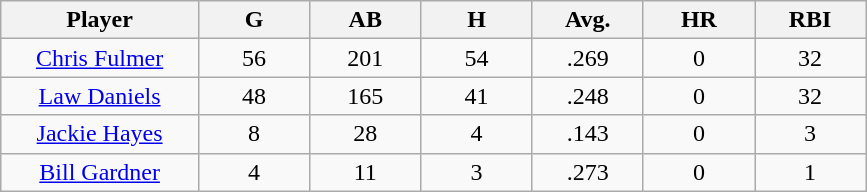<table class="wikitable sortable">
<tr>
<th bgcolor="#DDDDFF" width="16%">Player</th>
<th bgcolor="#DDDDFF" width="9%">G</th>
<th bgcolor="#DDDDFF" width="9%">AB</th>
<th bgcolor="#DDDDFF" width="9%">H</th>
<th bgcolor="#DDDDFF" width="9%">Avg.</th>
<th bgcolor="#DDDDFF" width="9%">HR</th>
<th bgcolor="#DDDDFF" width="9%">RBI</th>
</tr>
<tr align="center">
<td><a href='#'>Chris Fulmer</a></td>
<td>56</td>
<td>201</td>
<td>54</td>
<td>.269</td>
<td>0</td>
<td>32</td>
</tr>
<tr align="center">
<td><a href='#'>Law Daniels</a></td>
<td>48</td>
<td>165</td>
<td>41</td>
<td>.248</td>
<td>0</td>
<td>32</td>
</tr>
<tr align="center">
<td><a href='#'>Jackie Hayes</a></td>
<td>8</td>
<td>28</td>
<td>4</td>
<td>.143</td>
<td>0</td>
<td>3</td>
</tr>
<tr align="center">
<td><a href='#'>Bill Gardner</a></td>
<td>4</td>
<td>11</td>
<td>3</td>
<td>.273</td>
<td>0</td>
<td>1</td>
</tr>
</table>
